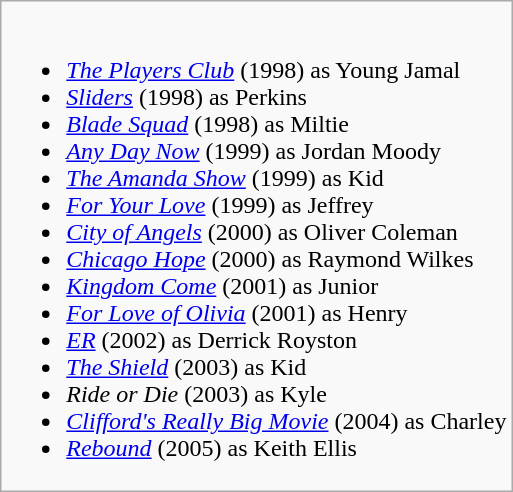<table class="wikitable" border="1">
<tr>
<td><br><ul><li><em><a href='#'>The Players Club</a></em> (1998) as Young Jamal</li><li><em><a href='#'>Sliders</a></em> (1998) as Perkins</li><li><em><a href='#'>Blade Squad</a></em> (1998) as Miltie</li><li><em><a href='#'>Any Day Now</a></em> (1999) as Jordan Moody</li><li><em><a href='#'>The Amanda Show</a></em> (1999) as Kid</li><li><em><a href='#'>For Your Love</a></em> (1999) as Jeffrey</li><li><em><a href='#'>City of Angels</a></em> (2000) as Oliver Coleman</li><li><em><a href='#'>Chicago Hope</a></em> (2000) as Raymond Wilkes</li><li><em><a href='#'>Kingdom Come</a></em> (2001) as Junior</li><li><em><a href='#'>For Love of Olivia</a></em> (2001) as Henry</li><li><em><a href='#'>ER</a></em> (2002) as Derrick Royston</li><li><em><a href='#'>The Shield</a></em> (2003) as Kid</li><li><em>Ride or Die</em> (2003) as Kyle</li><li><em><a href='#'>Clifford's Really Big Movie</a></em> (2004) as Charley</li><li><em><a href='#'>Rebound</a></em> (2005) as Keith Ellis</li></ul></td>
</tr>
</table>
